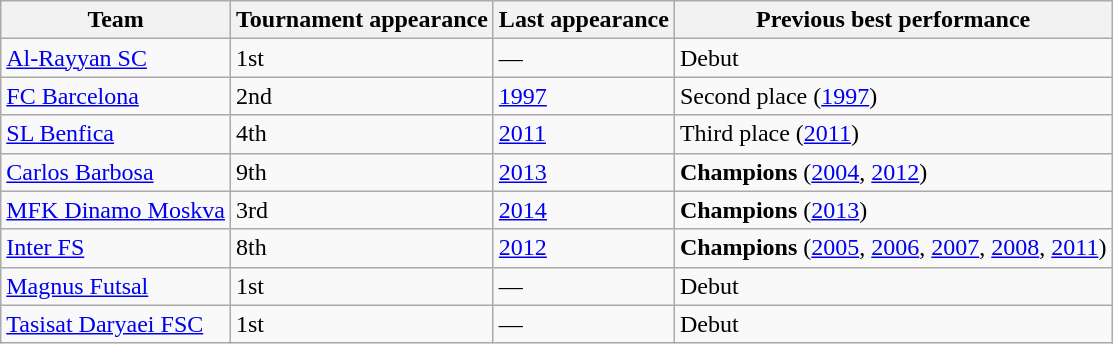<table class="wikitable sortable">
<tr>
<th>Team</th>
<th>Tournament appearance</th>
<th>Last appearance</th>
<th>Previous best performance</th>
</tr>
<tr>
<td> <a href='#'>Al-Rayyan SC</a></td>
<td>1st</td>
<td>—</td>
<td>Debut</td>
</tr>
<tr>
<td> <a href='#'>FC Barcelona</a></td>
<td>2nd</td>
<td><a href='#'>1997</a></td>
<td>Second place (<a href='#'>1997</a>)</td>
</tr>
<tr>
<td> <a href='#'>SL Benfica</a></td>
<td>4th</td>
<td><a href='#'>2011</a></td>
<td>Third place (<a href='#'>2011</a>)</td>
</tr>
<tr>
<td> <a href='#'>Carlos Barbosa</a></td>
<td>9th</td>
<td><a href='#'>2013</a></td>
<td><strong>Champions</strong> (<a href='#'>2004</a>, <a href='#'>2012</a>)</td>
</tr>
<tr>
<td> <a href='#'>MFK Dinamo Moskva</a></td>
<td>3rd</td>
<td><a href='#'>2014</a></td>
<td><strong>Champions</strong> (<a href='#'>2013</a>)</td>
</tr>
<tr>
<td> <a href='#'>Inter FS</a></td>
<td>8th</td>
<td><a href='#'>2012</a></td>
<td><strong>Champions</strong> (<a href='#'>2005</a>, <a href='#'>2006</a>, <a href='#'>2007</a>, <a href='#'>2008</a>, <a href='#'>2011</a>)</td>
</tr>
<tr>
<td> <a href='#'>Magnus Futsal</a></td>
<td>1st</td>
<td>—</td>
<td>Debut</td>
</tr>
<tr>
<td> <a href='#'>Tasisat Daryaei FSC</a></td>
<td>1st</td>
<td>—</td>
<td>Debut</td>
</tr>
</table>
